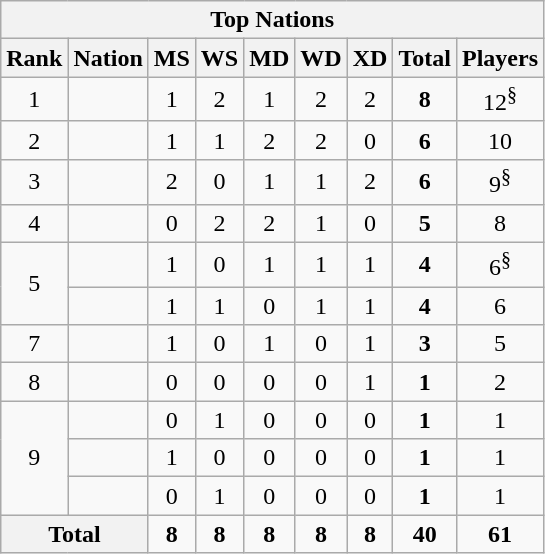<table class="wikitable" style="text-align:center">
<tr>
<th colspan=10>Top Nations</th>
</tr>
<tr>
<th>Rank</th>
<th>Nation</th>
<th>MS</th>
<th>WS</th>
<th>MD</th>
<th>WD</th>
<th>XD</th>
<th>Total</th>
<th>Players</th>
</tr>
<tr>
<td>1</td>
<td align=left></td>
<td>1</td>
<td>2</td>
<td>1</td>
<td>2</td>
<td>2</td>
<td><strong>8</strong></td>
<td>12<sup>§</sup></td>
</tr>
<tr align=center>
<td>2</td>
<td align=left></td>
<td>1</td>
<td>1</td>
<td>2</td>
<td>2</td>
<td>0</td>
<td><strong>6</strong></td>
<td>10</td>
</tr>
<tr>
<td>3</td>
<td align=left></td>
<td>2</td>
<td>0</td>
<td>1</td>
<td>1</td>
<td>2</td>
<td><strong>6</strong></td>
<td>9<sup>§</sup></td>
</tr>
<tr align=center>
<td>4</td>
<td align=left></td>
<td>0</td>
<td>2</td>
<td>2</td>
<td>1</td>
<td>0</td>
<td><strong>5</strong></td>
<td>8</td>
</tr>
<tr align=center>
<td rowspan=2>5</td>
<td align=left></td>
<td>1</td>
<td>0</td>
<td>1</td>
<td>1</td>
<td>1</td>
<td><strong>4</strong></td>
<td>6<sup>§</sup></td>
</tr>
<tr align=center>
<td align=left></td>
<td>1</td>
<td>1</td>
<td>0</td>
<td>1</td>
<td>1</td>
<td><strong>4</strong></td>
<td>6</td>
</tr>
<tr align=center>
<td>7</td>
<td align=left></td>
<td>1</td>
<td>0</td>
<td>1</td>
<td>0</td>
<td>1</td>
<td><strong>3</strong></td>
<td>5</td>
</tr>
<tr align=center>
<td>8</td>
<td align=left></td>
<td>0</td>
<td>0</td>
<td>0</td>
<td>0</td>
<td>1</td>
<td><strong>1</strong></td>
<td>2</td>
</tr>
<tr align=center>
<td rowspan=3>9</td>
<td align=left></td>
<td>0</td>
<td>1</td>
<td>0</td>
<td>0</td>
<td>0</td>
<td><strong>1</strong></td>
<td>1</td>
</tr>
<tr align=center>
<td align=left></td>
<td>1</td>
<td>0</td>
<td>0</td>
<td>0</td>
<td>0</td>
<td><strong>1</strong></td>
<td>1</td>
</tr>
<tr align=center>
<td align=left></td>
<td>0</td>
<td>1</td>
<td>0</td>
<td>0</td>
<td>0</td>
<td><strong>1</strong></td>
<td>1</td>
</tr>
<tr>
<th colspan=2>Total</th>
<td><strong>8</strong></td>
<td><strong>8</strong></td>
<td><strong>8</strong></td>
<td><strong>8</strong></td>
<td><strong>8</strong></td>
<td><strong>40</strong></td>
<td><strong>61</strong></td>
</tr>
</table>
